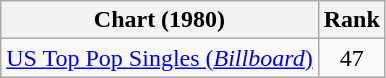<table class="wikitable">
<tr>
<th>Chart (1980)</th>
<th style="text-align:center;">Rank</th>
</tr>
<tr>
<td><a href='#'>US Top Pop Singles (<em>Billboard</em>)</a></td>
<td align="center">47</td>
</tr>
</table>
